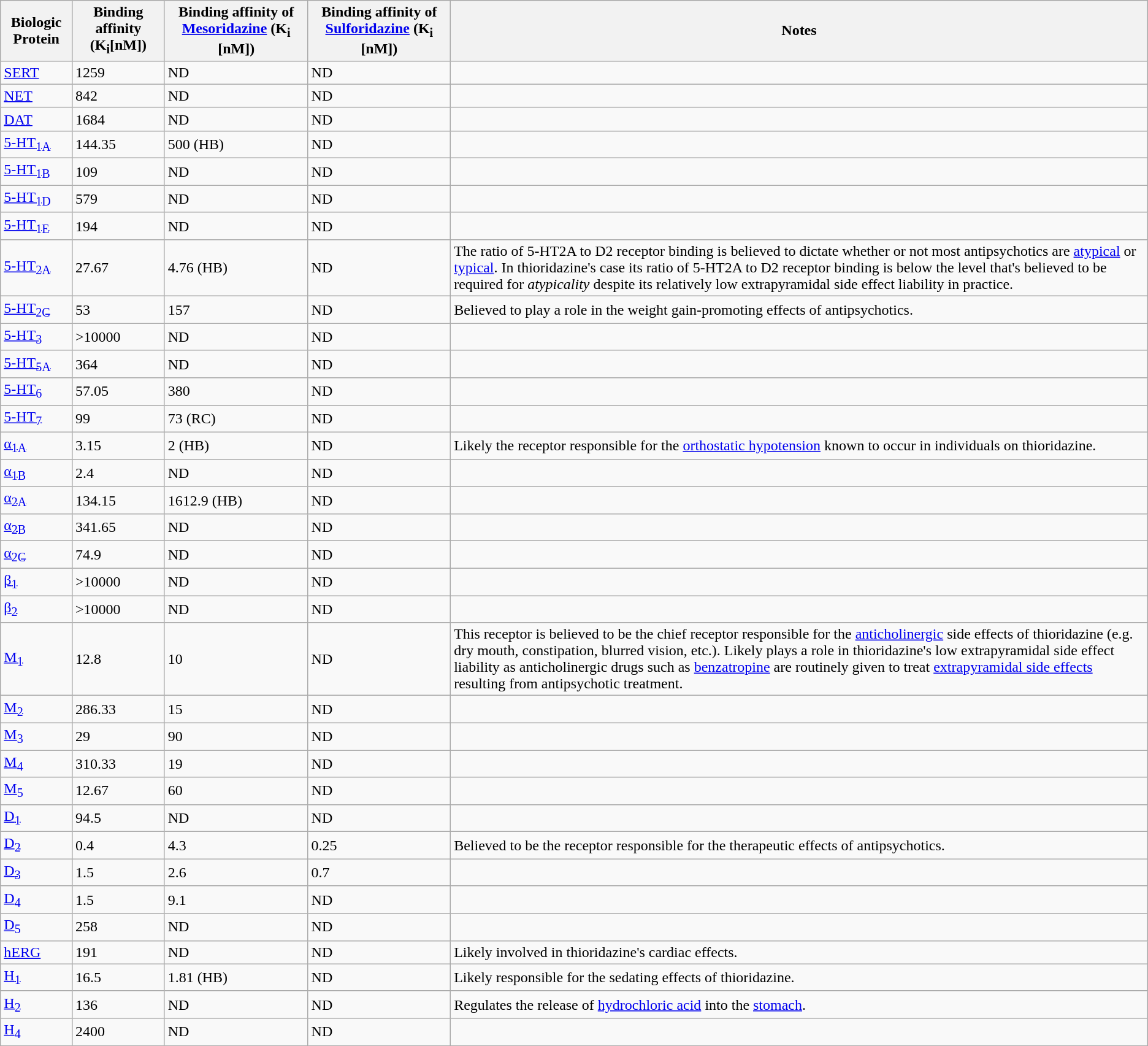<table class="wikitable">
<tr>
<th>Biologic Protein</th>
<th>Binding affinity (K<sub>i</sub>[nM])</th>
<th>Binding affinity of <a href='#'>Mesoridazine</a> (K<sub>i</sub> [nM])</th>
<th>Binding affinity of <a href='#'>Sulforidazine</a> (K<sub>i</sub> [nM])</th>
<th>Notes</th>
</tr>
<tr>
<td><a href='#'>SERT</a></td>
<td>1259</td>
<td>ND</td>
<td>ND</td>
<td></td>
</tr>
<tr>
<td><a href='#'>NET</a></td>
<td>842</td>
<td>ND</td>
<td>ND</td>
<td></td>
</tr>
<tr>
<td><a href='#'>DAT</a></td>
<td>1684</td>
<td>ND</td>
<td>ND</td>
<td></td>
</tr>
<tr>
<td><a href='#'>5-HT<sub>1A</sub></a></td>
<td>144.35</td>
<td>500 (HB)</td>
<td>ND</td>
<td></td>
</tr>
<tr>
<td><a href='#'>5-HT<sub>1B</sub></a></td>
<td>109</td>
<td>ND</td>
<td>ND</td>
<td></td>
</tr>
<tr>
<td><a href='#'>5-HT<sub>1D</sub></a></td>
<td>579</td>
<td>ND</td>
<td>ND</td>
<td></td>
</tr>
<tr>
<td><a href='#'>5-HT<sub>1E</sub></a></td>
<td>194</td>
<td>ND</td>
<td>ND</td>
<td></td>
</tr>
<tr>
<td><a href='#'>5-HT<sub>2A</sub></a></td>
<td>27.67</td>
<td>4.76 (HB)</td>
<td>ND</td>
<td>The ratio of 5-HT2A to D2 receptor binding is believed to dictate whether or not most antipsychotics are <a href='#'>atypical</a> or <a href='#'>typical</a>. In thioridazine's case its ratio of 5-HT2A to D2 receptor binding is below the level that's believed to be required for <em>atypicality</em> despite its relatively low extrapyramidal side effect liability in practice.</td>
</tr>
<tr>
<td><a href='#'>5-HT<sub>2C</sub></a></td>
<td>53</td>
<td>157</td>
<td>ND</td>
<td>Believed to play a role in the weight gain-promoting effects of antipsychotics.</td>
</tr>
<tr>
<td><a href='#'>5-HT<sub>3</sub></a></td>
<td>>10000</td>
<td>ND</td>
<td>ND</td>
<td></td>
</tr>
<tr>
<td><a href='#'>5-HT<sub>5A</sub></a></td>
<td>364</td>
<td>ND</td>
<td>ND</td>
<td></td>
</tr>
<tr>
<td><a href='#'>5-HT<sub>6</sub></a></td>
<td>57.05</td>
<td>380</td>
<td>ND</td>
<td></td>
</tr>
<tr>
<td><a href='#'>5-HT<sub>7</sub></a></td>
<td>99</td>
<td>73 (RC)</td>
<td>ND</td>
<td></td>
</tr>
<tr>
<td><a href='#'>α<sub>1A</sub></a></td>
<td>3.15</td>
<td>2 (HB)</td>
<td>ND</td>
<td>Likely the receptor responsible for the <a href='#'>orthostatic hypotension</a> known to occur in individuals on thioridazine.</td>
</tr>
<tr>
<td><a href='#'>α<sub>1B</sub></a></td>
<td>2.4</td>
<td>ND</td>
<td>ND</td>
<td></td>
</tr>
<tr>
<td><a href='#'>α<sub>2A</sub></a></td>
<td>134.15</td>
<td>1612.9 (HB)</td>
<td>ND</td>
<td></td>
</tr>
<tr>
<td><a href='#'>α<sub>2B</sub></a></td>
<td>341.65</td>
<td>ND</td>
<td>ND</td>
<td></td>
</tr>
<tr>
<td><a href='#'>α<sub>2C</sub></a></td>
<td>74.9</td>
<td>ND</td>
<td>ND</td>
<td></td>
</tr>
<tr>
<td><a href='#'>β<sub>1</sub></a></td>
<td>>10000</td>
<td>ND</td>
<td>ND</td>
<td></td>
</tr>
<tr>
<td><a href='#'>β<sub>2</sub></a></td>
<td>>10000</td>
<td>ND</td>
<td>ND</td>
<td></td>
</tr>
<tr>
<td><a href='#'>M<sub>1</sub></a></td>
<td>12.8</td>
<td>10</td>
<td>ND</td>
<td>This receptor is believed to be the chief receptor responsible for the <a href='#'>anticholinergic</a> side effects of thioridazine (e.g. dry mouth, constipation, blurred vision, etc.). Likely plays a role in thioridazine's low extrapyramidal side effect liability as anticholinergic drugs such as <a href='#'>benzatropine</a> are routinely given to treat <a href='#'>extrapyramidal side effects</a> resulting from antipsychotic treatment.</td>
</tr>
<tr>
<td><a href='#'>M<sub>2</sub></a></td>
<td>286.33</td>
<td>15</td>
<td>ND</td>
<td></td>
</tr>
<tr>
<td><a href='#'>M<sub>3</sub></a></td>
<td>29</td>
<td>90</td>
<td>ND</td>
<td></td>
</tr>
<tr>
<td><a href='#'>M<sub>4</sub></a></td>
<td>310.33</td>
<td>19</td>
<td>ND</td>
<td></td>
</tr>
<tr>
<td><a href='#'>M<sub>5</sub></a></td>
<td>12.67</td>
<td>60</td>
<td>ND</td>
<td></td>
</tr>
<tr>
<td><a href='#'>D<sub>1</sub></a></td>
<td>94.5</td>
<td>ND</td>
<td>ND</td>
<td></td>
</tr>
<tr>
<td><a href='#'>D<sub>2</sub></a></td>
<td>0.4</td>
<td>4.3</td>
<td>0.25</td>
<td>Believed to be the receptor responsible for the therapeutic effects of antipsychotics.</td>
</tr>
<tr>
<td><a href='#'>D<sub>3</sub></a></td>
<td>1.5</td>
<td>2.6</td>
<td>0.7</td>
<td></td>
</tr>
<tr>
<td><a href='#'>D<sub>4</sub></a></td>
<td>1.5</td>
<td>9.1</td>
<td>ND</td>
<td></td>
</tr>
<tr>
<td><a href='#'>D<sub>5</sub></a></td>
<td>258</td>
<td>ND</td>
<td>ND</td>
<td></td>
</tr>
<tr>
<td><a href='#'>hERG</a></td>
<td>191</td>
<td>ND</td>
<td>ND</td>
<td>Likely involved in thioridazine's cardiac effects.</td>
</tr>
<tr>
<td><a href='#'>H<sub>1</sub></a></td>
<td>16.5</td>
<td>1.81 (HB)</td>
<td>ND</td>
<td>Likely responsible for the sedating effects of thioridazine.</td>
</tr>
<tr>
<td><a href='#'>H<sub>2</sub></a></td>
<td>136</td>
<td>ND</td>
<td>ND</td>
<td>Regulates the release of <a href='#'>hydrochloric acid</a> into the <a href='#'>stomach</a>.</td>
</tr>
<tr>
<td><a href='#'>H<sub>4</sub></a></td>
<td>2400</td>
<td>ND</td>
<td>ND</td>
<td></td>
</tr>
</table>
